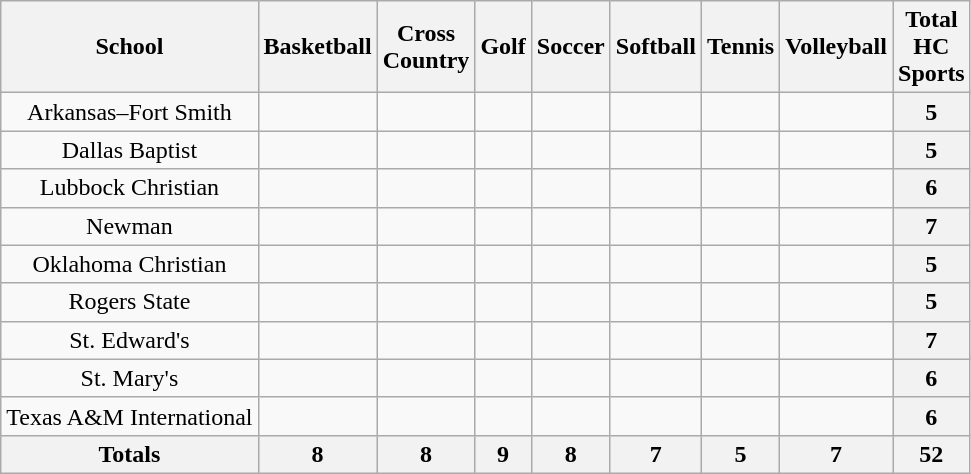<table class="wikitable" style="text-align:center">
<tr>
<th>School</th>
<th>Basketball</th>
<th>Cross<br>Country</th>
<th>Golf</th>
<th>Soccer</th>
<th>Softball</th>
<th>Tennis</th>
<th>Volleyball</th>
<th>Total<br>HC<br>Sports</th>
</tr>
<tr>
<td>Arkansas–Fort Smith</td>
<td></td>
<td></td>
<td></td>
<td></td>
<td></td>
<td></td>
<td></td>
<th>5</th>
</tr>
<tr>
<td>Dallas Baptist</td>
<td></td>
<td></td>
<td></td>
<td></td>
<td></td>
<td></td>
<td></td>
<th>5</th>
</tr>
<tr>
<td>Lubbock Christian</td>
<td></td>
<td></td>
<td></td>
<td></td>
<td></td>
<td></td>
<td></td>
<th>6</th>
</tr>
<tr>
<td>Newman</td>
<td></td>
<td></td>
<td></td>
<td></td>
<td></td>
<td></td>
<td></td>
<th>7</th>
</tr>
<tr>
<td>Oklahoma Christian</td>
<td></td>
<td></td>
<td></td>
<td></td>
<td></td>
<td></td>
<td></td>
<th>5</th>
</tr>
<tr>
<td>Rogers State</td>
<td></td>
<td></td>
<td></td>
<td></td>
<td></td>
<td></td>
<td></td>
<th>5</th>
</tr>
<tr>
<td>St. Edward's</td>
<td></td>
<td></td>
<td></td>
<td></td>
<td></td>
<td></td>
<td></td>
<th>7</th>
</tr>
<tr>
<td>St. Mary's</td>
<td></td>
<td></td>
<td></td>
<td></td>
<td></td>
<td></td>
<td></td>
<th>6</th>
</tr>
<tr>
<td>Texas A&M International</td>
<td></td>
<td></td>
<td></td>
<td></td>
<td></td>
<td></td>
<td></td>
<th>6</th>
</tr>
<tr>
<th>Totals</th>
<th>8</th>
<th>8</th>
<th>9</th>
<th>8</th>
<th>7</th>
<th>5</th>
<th>7</th>
<th>52</th>
</tr>
</table>
